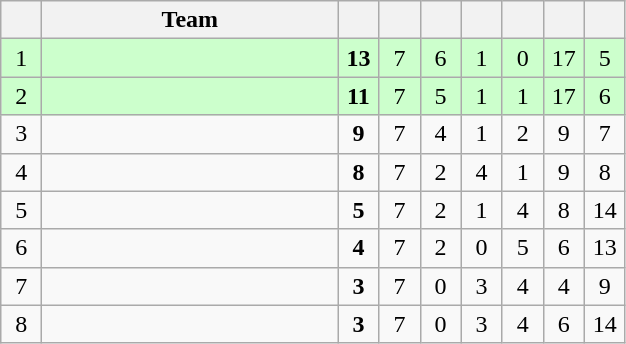<table class="wikitable" style="text-align: center;">
<tr>
<th width="20"></th>
<th width="190">Team</th>
<th width="20"></th>
<th width="20"></th>
<th width="20"></th>
<th width="20"></th>
<th width="20"></th>
<th width="20"></th>
<th width="20"></th>
</tr>
<tr bgcolor=ccffcc>
<td>1</td>
<td style="text-align:left;"></td>
<td><strong>13</strong></td>
<td>7</td>
<td>6</td>
<td>1</td>
<td>0</td>
<td>17</td>
<td>5</td>
</tr>
<tr bgcolor=ccffcc>
<td>2</td>
<td style="text-align:left;"></td>
<td><strong>11</strong></td>
<td>7</td>
<td>5</td>
<td>1</td>
<td>1</td>
<td>17</td>
<td>6</td>
</tr>
<tr>
<td>3</td>
<td style="text-align:left;"></td>
<td><strong>9</strong></td>
<td>7</td>
<td>4</td>
<td>1</td>
<td>2</td>
<td>9</td>
<td>7</td>
</tr>
<tr>
<td>4</td>
<td style="text-align:left;"></td>
<td><strong>8</strong></td>
<td>7</td>
<td>2</td>
<td>4</td>
<td>1</td>
<td>9</td>
<td>8</td>
</tr>
<tr>
<td>5</td>
<td style="text-align:left;"></td>
<td><strong>5</strong></td>
<td>7</td>
<td>2</td>
<td>1</td>
<td>4</td>
<td>8</td>
<td>14</td>
</tr>
<tr>
<td>6</td>
<td style="text-align:left;"></td>
<td><strong>4</strong></td>
<td>7</td>
<td>2</td>
<td>0</td>
<td>5</td>
<td>6</td>
<td>13</td>
</tr>
<tr>
<td>7</td>
<td style="text-align:left;"></td>
<td><strong>3</strong></td>
<td>7</td>
<td>0</td>
<td>3</td>
<td>4</td>
<td>4</td>
<td>9</td>
</tr>
<tr>
<td>8</td>
<td style="text-align:left;"></td>
<td><strong>3</strong></td>
<td>7</td>
<td>0</td>
<td>3</td>
<td>4</td>
<td>6</td>
<td>14</td>
</tr>
</table>
